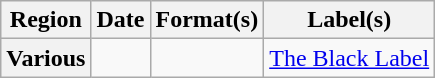<table class="wikitable plainrowheaders">
<tr>
<th>Region</th>
<th>Date</th>
<th>Format(s)</th>
<th>Label(s)</th>
</tr>
<tr>
<th scope="row">Various</th>
<td></td>
<td></td>
<td><a href='#'>The Black Label</a></td>
</tr>
</table>
